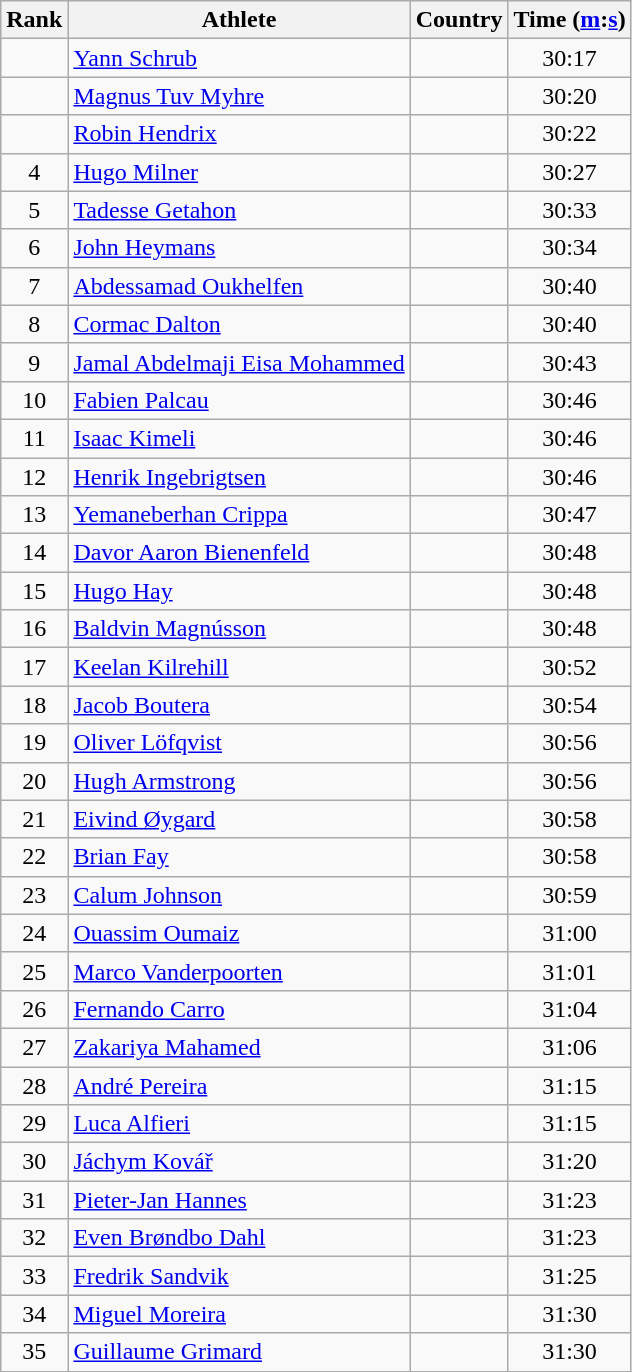<table class="wikitable sortable" style="text-align:center">
<tr>
<th>Rank</th>
<th>Athlete</th>
<th>Country</th>
<th>Time (<a href='#'>m</a>:<a href='#'>s</a>)</th>
</tr>
<tr>
<td></td>
<td align=left><a href='#'>Yann Schrub</a></td>
<td align=left></td>
<td>30:17</td>
</tr>
<tr>
<td></td>
<td align=left><a href='#'>Magnus Tuv Myhre</a></td>
<td align=left></td>
<td>30:20</td>
</tr>
<tr>
<td></td>
<td align=left><a href='#'>Robin Hendrix</a></td>
<td align=left></td>
<td>30:22</td>
</tr>
<tr>
<td>4</td>
<td align=left><a href='#'>Hugo Milner</a></td>
<td align=left></td>
<td>30:27</td>
</tr>
<tr>
<td>5</td>
<td align=left><a href='#'>Tadesse Getahon</a></td>
<td align=left></td>
<td>30:33</td>
</tr>
<tr>
<td>6</td>
<td align=left><a href='#'>John Heymans</a></td>
<td align=left></td>
<td>30:34</td>
</tr>
<tr>
<td>7</td>
<td align=left><a href='#'>Abdessamad Oukhelfen</a></td>
<td align=left></td>
<td>30:40</td>
</tr>
<tr>
<td>8</td>
<td align=left><a href='#'>Cormac Dalton</a></td>
<td align=left></td>
<td>30:40</td>
</tr>
<tr>
<td>9</td>
<td align=left><a href='#'>Jamal Abdelmaji Eisa Mohammed</a></td>
<td align=left></td>
<td>30:43</td>
</tr>
<tr>
<td>10</td>
<td align=left><a href='#'>Fabien Palcau</a></td>
<td align=left></td>
<td>30:46</td>
</tr>
<tr>
<td>11</td>
<td align=left><a href='#'>Isaac Kimeli</a></td>
<td align=left></td>
<td>30:46</td>
</tr>
<tr>
<td>12</td>
<td align=left><a href='#'>Henrik Ingebrigtsen</a></td>
<td align=left></td>
<td>30:46</td>
</tr>
<tr>
<td>13</td>
<td align=left><a href='#'>Yemaneberhan Crippa</a></td>
<td align=left></td>
<td>30:47</td>
</tr>
<tr>
<td>14</td>
<td align=left><a href='#'>Davor Aaron Bienenfeld</a></td>
<td align=left></td>
<td>30:48</td>
</tr>
<tr>
<td>15</td>
<td align=left><a href='#'>Hugo Hay</a></td>
<td align=left></td>
<td>30:48</td>
</tr>
<tr>
<td>16</td>
<td align=left><a href='#'>Baldvin Magnússon</a></td>
<td align=left></td>
<td>30:48</td>
</tr>
<tr>
<td>17</td>
<td align=left><a href='#'>Keelan Kilrehill</a></td>
<td align=left></td>
<td>30:52</td>
</tr>
<tr>
<td>18</td>
<td align=left><a href='#'>Jacob Boutera</a></td>
<td align=left></td>
<td>30:54</td>
</tr>
<tr>
<td>19</td>
<td align=left><a href='#'>Oliver Löfqvist</a></td>
<td align=left></td>
<td>30:56</td>
</tr>
<tr>
<td>20</td>
<td align=left><a href='#'>Hugh Armstrong</a></td>
<td align=left></td>
<td>30:56</td>
</tr>
<tr>
<td>21</td>
<td align=left><a href='#'>Eivind Øygard</a></td>
<td align=left></td>
<td>30:58</td>
</tr>
<tr>
<td>22</td>
<td align=left><a href='#'>Brian Fay</a></td>
<td align=left></td>
<td>30:58</td>
</tr>
<tr>
<td>23</td>
<td align=left><a href='#'>Calum Johnson</a></td>
<td align=left></td>
<td>30:59</td>
</tr>
<tr>
<td>24</td>
<td align=left><a href='#'>Ouassim Oumaiz</a></td>
<td align=left></td>
<td>31:00</td>
</tr>
<tr>
<td>25</td>
<td align=left><a href='#'>Marco Vanderpoorten</a></td>
<td align=left></td>
<td>31:01</td>
</tr>
<tr>
<td>26</td>
<td align=left><a href='#'>Fernando Carro</a></td>
<td align=left></td>
<td>31:04</td>
</tr>
<tr>
<td>27</td>
<td align=left><a href='#'>Zakariya Mahamed</a></td>
<td align=left></td>
<td>31:06</td>
</tr>
<tr>
<td>28</td>
<td align=left><a href='#'>André Pereira</a></td>
<td align=left></td>
<td>31:15</td>
</tr>
<tr>
<td>29</td>
<td align=left><a href='#'>Luca Alfieri</a></td>
<td align=left></td>
<td>31:15</td>
</tr>
<tr>
<td>30</td>
<td align=left><a href='#'>Jáchym Kovář</a></td>
<td align=left></td>
<td>31:20</td>
</tr>
<tr>
<td>31</td>
<td align=left><a href='#'>Pieter-Jan Hannes</a></td>
<td align=left></td>
<td>31:23</td>
</tr>
<tr>
<td>32</td>
<td align=left><a href='#'>Even Brøndbo Dahl</a></td>
<td align=left></td>
<td>31:23</td>
</tr>
<tr>
<td>33</td>
<td align=left><a href='#'>Fredrik Sandvik</a></td>
<td align=left></td>
<td>31:25</td>
</tr>
<tr>
<td>34</td>
<td align=left><a href='#'>Miguel Moreira</a></td>
<td align=left></td>
<td>31:30</td>
</tr>
<tr>
<td>35</td>
<td align=left><a href='#'>Guillaume Grimard</a></td>
<td align=left></td>
<td>31:30</td>
</tr>
</table>
